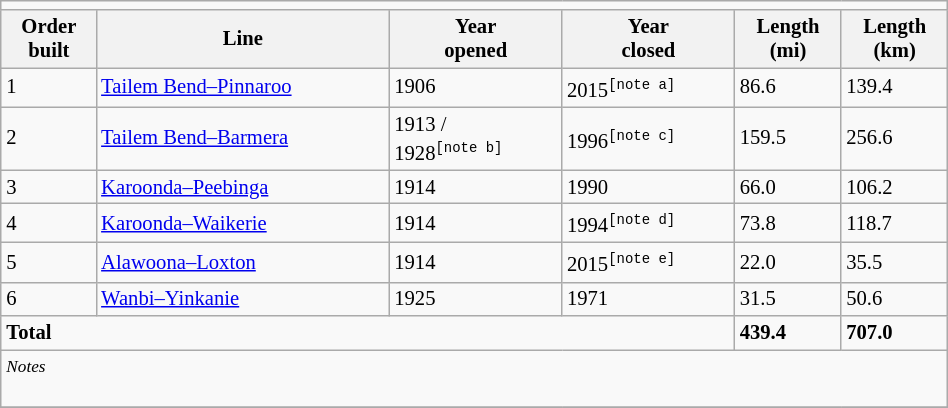<table class="wikitable vertical-align-top floatright mw-collapsible mw-collapsed" border= "1" style= "width:50%; font-size: 86%; float:right; margin-left:2em; margin-right:2em; margin-bottom:2em">
<tr>
<td colspan="6"></td>
</tr>
<tr>
<th scope="col">Order<br>built</th>
<th scope="col">Line</th>
<th scope="col">Year<br>opened</th>
<th scope="col">Year<br>closed</th>
<th scope="col">Length<br>(mi)</th>
<th scope="col">Length<br>(km)</th>
</tr>
<tr>
<td>1</td>
<td><a href='#'>Tailem Bend–Pinnaroo</a></td>
<td>1906</td>
<td>2015<sup><kbd><span>[note a]</span></kbd></sup></td>
<td>86.6</td>
<td>139.4</td>
</tr>
<tr>
<td>2</td>
<td><a href='#'>Tailem Bend–Barmera</a></td>
<td>1913 /<br>1928<sup><kbd><span>[note b]</span></kbd></sup></td>
<td>1996<sup><kbd><span>[note c]</span></kbd></sup></td>
<td>159.5</td>
<td>256.6</td>
</tr>
<tr>
<td>3</td>
<td><a href='#'>Karoonda–Peebinga</a></td>
<td>1914</td>
<td>1990</td>
<td>66.0</td>
<td>106.2</td>
</tr>
<tr>
<td>4</td>
<td><a href='#'>Karoonda–Waikerie</a></td>
<td>1914</td>
<td>1994<sup><kbd><span>[note d]</span></kbd></sup></td>
<td>73.8</td>
<td>118.7</td>
</tr>
<tr>
<td>5</td>
<td><a href='#'>Alawoona–Loxton</a></td>
<td>1914</td>
<td>2015<sup><kbd><span>[note e]</span></kbd></sup></td>
<td>22.0</td>
<td>35.5</td>
</tr>
<tr>
<td>6</td>
<td><a href='#'>Wanbi–Yinkanie</a></td>
<td>1925</td>
<td>1971</td>
<td>31.5</td>
<td>50.6</td>
</tr>
<tr>
<td colspan="4"><strong>Total</strong></td>
<td><strong>439.4</strong></td>
<td><strong>707.0</strong></td>
</tr>
<tr>
<td colspan="6"><small><em>Notes</em><br></small><br></td>
</tr>
<tr>
</tr>
</table>
